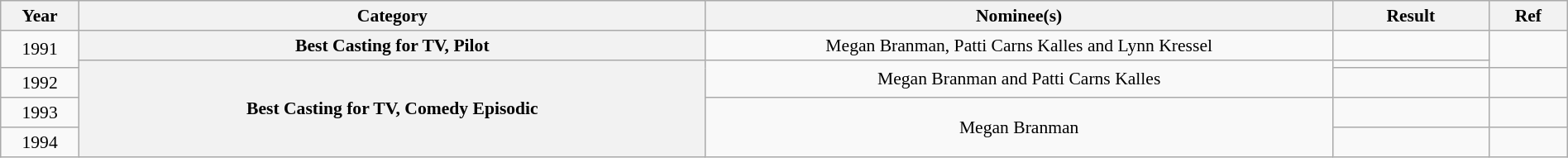<table class="wikitable plainrowheaders" style="font-size: 90%; text-align:center" width=100%>
<tr>
<th scope="col" width="5%">Year</th>
<th scope="col" width="40%">Category</th>
<th scope="col" width="40%">Nominee(s)</th>
<th scope="col" width="10%">Result</th>
<th scope="col" width="5%">Ref</th>
</tr>
<tr>
<td rowspan="2">1991</td>
<th scope="row" style="text-align:center">Best Casting for TV, Pilot</th>
<td>Megan Branman, Patti Carns Kalles and Lynn Kressel</td>
<td></td>
<td rowspan="2"></td>
</tr>
<tr>
<th scope="row" style="text-align:center" rowspan="4">Best Casting for TV, Comedy Episodic</th>
<td rowspan="2">Megan Branman and Patti Carns Kalles</td>
<td></td>
</tr>
<tr>
<td>1992</td>
<td></td>
<td></td>
</tr>
<tr>
<td>1993</td>
<td rowspan="2">Megan Branman</td>
<td></td>
<td></td>
</tr>
<tr>
<td>1994</td>
<td></td>
<td></td>
</tr>
</table>
